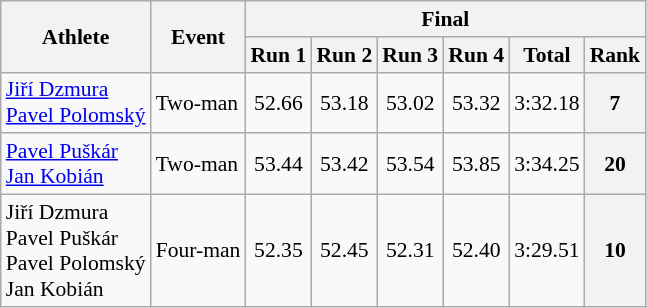<table class="wikitable" style="font-size:90%">
<tr>
<th rowspan="2">Athlete</th>
<th rowspan="2">Event</th>
<th colspan="6">Final</th>
</tr>
<tr>
<th>Run 1</th>
<th>Run 2</th>
<th>Run 3</th>
<th>Run 4</th>
<th>Total</th>
<th>Rank</th>
</tr>
<tr>
<td><a href='#'>Jiří Dzmura</a><br><a href='#'>Pavel Polomský</a></td>
<td>Two-man</td>
<td align="center">52.66</td>
<td align="center">53.18</td>
<td align="center">53.02</td>
<td align="center">53.32</td>
<td align="center">3:32.18</td>
<th align="center">7</th>
</tr>
<tr>
<td><a href='#'>Pavel Puškár</a><br><a href='#'>Jan Kobián</a></td>
<td>Two-man</td>
<td align="center">53.44</td>
<td align="center">53.42</td>
<td align="center">53.54</td>
<td align="center">53.85</td>
<td align="center">3:34.25</td>
<th align="center">20</th>
</tr>
<tr>
<td>Jiří Dzmura<br>Pavel Puškár<br>Pavel Polomský<br>Jan Kobián</td>
<td>Four-man</td>
<td align="center">52.35</td>
<td align="center">52.45</td>
<td align="center">52.31</td>
<td align="center">52.40</td>
<td align="center">3:29.51</td>
<th align="center">10</th>
</tr>
</table>
